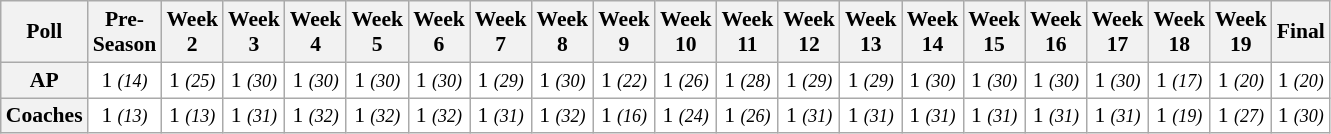<table class="wikitable" style="white-space:nowrap;font-size:90%">
<tr>
<th>Poll</th>
<th>Pre-<br>Season</th>
<th>Week<br>2</th>
<th>Week<br>3</th>
<th>Week<br>4</th>
<th>Week<br>5</th>
<th>Week<br>6</th>
<th>Week<br>7</th>
<th>Week<br>8</th>
<th>Week<br>9</th>
<th>Week<br>10</th>
<th>Week<br>11</th>
<th>Week<br>12</th>
<th>Week<br>13</th>
<th>Week<br>14</th>
<th>Week<br>15</th>
<th>Week<br>16</th>
<th>Week<br>17</th>
<th>Week<br>18</th>
<th>Week<br>19</th>
<th>Final</th>
</tr>
<tr style="text-align:center;">
<th>AP</th>
<td style="background:#FFF;">1 <em><small>(14)</small></em></td>
<td style="background:#FFF;">1 <em><small>(25)</small></em></td>
<td style="background:#FFF;">1 <em><small>(30)</small></em></td>
<td style="background:#FFF;">1 <em><small>(30)</small></em></td>
<td style="background:#FFF;">1 <em><small>(30)</small></em></td>
<td style="background:#FFF;">1 <em><small>(30)</small></em></td>
<td style="background:#FFF;">1 <em><small>(29)</small></em></td>
<td style="background:#FFF;">1 <em><small>(30)</small></em></td>
<td style="background:#FFF;">1 <em><small>(22)</small></em></td>
<td style="background:#FFF;">1 <em><small>(26)</small></em></td>
<td style="background:#FFF;">1 <em><small>(28)</small></em></td>
<td style="background:#FFF;">1 <em><small>(29)</small></em></td>
<td style="background:#FFF;">1 <em><small>(29)</small></em></td>
<td style="background:#FFF;">1 <em><small>(30)</small></em></td>
<td style="background:#FFF;">1 <em><small>(30)</small></em></td>
<td style="background:#FFF;">1 <em><small>(30)</small></em></td>
<td style="background:#FFF;">1 <em><small>(30)</small></em></td>
<td style="background:#FFF;">1 <em><small>(17)</small></em></td>
<td style="background:#FFF;">1 <em><small>(20)</small></em></td>
<td style="background:#FFF;">1 <em><small>(20)</small></em></td>
</tr>
<tr style="text-align:center;">
<th>Coaches</th>
<td style="background:#FFF;">1 <em><small>(13)</small></em></td>
<td style="background:#FFF;">1 <em><small>(13)</small></em></td>
<td style="background:#FFF;">1 <em><small>(31)</small></em></td>
<td style="background:#FFF;">1 <em><small>(32)</small></em></td>
<td style="background:#FFF;">1 <em><small>(32)</small></em></td>
<td style="background:#FFF;">1 <em><small>(32)</small></em></td>
<td style="background:#FFF;">1 <em><small>(31)</small></em></td>
<td style="background:#FFF;">1 <em><small>(32)</small></em></td>
<td style="background:#FFF;">1 <em><small>(16)</small></em></td>
<td style="background:#FFF;">1 <em><small>(24)</small></em></td>
<td style="background:#FFF;">1 <em><small>(26)</small></em></td>
<td style="background:#FFF;">1 <em><small>(31)</small></em></td>
<td style="background:#FFF;">1 <em><small>(31)</small></em></td>
<td style="background:#FFF;">1 <em><small>(31)</small></em></td>
<td style="background:#FFF;">1 <em><small>(31)</small></em></td>
<td style="background:#FFF;">1 <em><small>(31)</small></em></td>
<td style="background:#FFF;">1 <em><small>(31)</small></em></td>
<td style="background:#FFF;">1 <em><small>(19)</small></em></td>
<td style="background:#FFF;">1 <em><small>(27)</small></em></td>
<td style="background:#FFF;">1 <em><small>(30)</small></em></td>
</tr>
</table>
